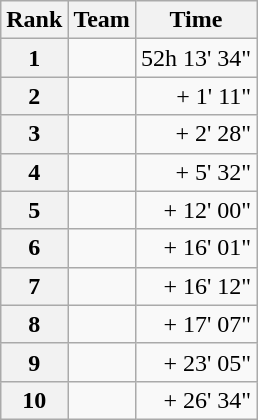<table class="wikitable">
<tr>
<th scope="col">Rank</th>
<th scope="col">Team</th>
<th scope="col">Time</th>
</tr>
<tr>
<th scope="row">1</th>
<td> </td>
<td align="right">52h 13' 34"</td>
</tr>
<tr>
<th scope="row">2</th>
<td> </td>
<td align="right">+ 1' 11"</td>
</tr>
<tr>
<th scope="row">3</th>
<td> </td>
<td align="right">+ 2' 28"</td>
</tr>
<tr>
<th scope="row">4</th>
<td> </td>
<td align="right">+ 5' 32"</td>
</tr>
<tr>
<th scope="row">5</th>
<td> </td>
<td align="right">+ 12' 00"</td>
</tr>
<tr>
<th scope="row">6</th>
<td> </td>
<td align="right">+ 16' 01"</td>
</tr>
<tr>
<th scope="row">7</th>
<td> </td>
<td align="right">+ 16' 12"</td>
</tr>
<tr>
<th scope="row">8</th>
<td> </td>
<td align="right">+ 17' 07"</td>
</tr>
<tr>
<th scope="row">9</th>
<td> </td>
<td align="right">+ 23' 05"</td>
</tr>
<tr>
<th scope="row">10</th>
<td> </td>
<td align="right">+ 26' 34"</td>
</tr>
</table>
